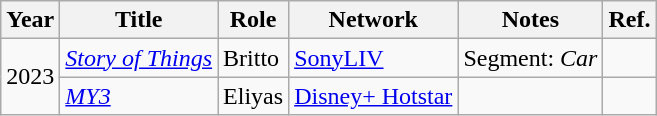<table class="wikitable">
<tr>
<th>Year</th>
<th>Title</th>
<th>Role</th>
<th>Network</th>
<th class="unsortable">Notes</th>
<th class="unsortable">Ref.</th>
</tr>
<tr>
<td rowspan="2">2023</td>
<td><em><a href='#'>Story of Things</a></em></td>
<td>Britto</td>
<td><a href='#'>SonyLIV</a></td>
<td>Segment: <em>Car</em></td>
<td></td>
</tr>
<tr>
<td><em><a href='#'>MY3</a></em></td>
<td>Eliyas</td>
<td><a href='#'>Disney+ Hotstar</a></td>
<td></td>
<td></td>
</tr>
</table>
